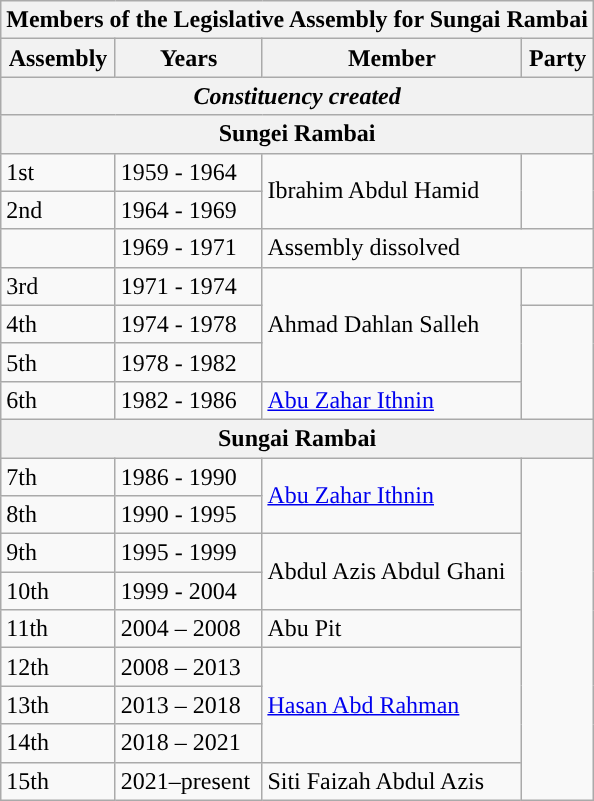<table class="wikitable">
<tr>
<th colspan="4">Members of the Legislative Assembly for Sungai Rambai</th>
</tr>
<tr>
<th>Assembly</th>
<th>Years</th>
<th>Member</th>
<th>Party</th>
</tr>
<tr>
<th colspan="4"><em>Constituency created</em></th>
</tr>
<tr>
<th colspan="4">Sungei Rambai</th>
</tr>
<tr>
<td>1st</td>
<td>1959 - 1964</td>
<td rowspan="2">Ibrahim Abdul Hamid</td>
<td rowspan="2"></td>
</tr>
<tr>
<td>2nd</td>
<td>1964 - 1969</td>
</tr>
<tr>
<td></td>
<td>1969 - 1971</td>
<td colspan="2">Assembly dissolved</td>
</tr>
<tr>
<td>3rd</td>
<td>1971 - 1974</td>
<td rowspan="3">Ahmad Dahlan Salleh</td>
<td></td>
</tr>
<tr>
<td>4th</td>
<td>1974 - 1978</td>
<td rowspan="3"></td>
</tr>
<tr>
<td>5th</td>
<td>1978 - 1982</td>
</tr>
<tr>
<td>6th</td>
<td>1982 - 1986</td>
<td><a href='#'>Abu Zahar Ithnin</a></td>
</tr>
<tr>
<th colspan="4">Sungai Rambai</th>
</tr>
<tr>
<td>7th</td>
<td>1986 - 1990</td>
<td rowspan="2"><a href='#'>Abu Zahar Ithnin</a></td>
<td rowspan="9"></td>
</tr>
<tr>
<td>8th</td>
<td>1990 - 1995</td>
</tr>
<tr>
<td>9th</td>
<td>1995 - 1999</td>
<td rowspan="2">Abdul Azis Abdul Ghani</td>
</tr>
<tr>
<td>10th</td>
<td>1999 - 2004</td>
</tr>
<tr>
<td>11th</td>
<td>2004 – 2008</td>
<td>Abu Pit</td>
</tr>
<tr>
<td>12th</td>
<td>2008 – 2013</td>
<td rowspan="3"><a href='#'>Hasan Abd Rahman</a></td>
</tr>
<tr>
<td>13th</td>
<td>2013 – 2018</td>
</tr>
<tr>
<td>14th</td>
<td>2018 – 2021</td>
</tr>
<tr>
<td>15th</td>
<td>2021–present</td>
<td>Siti Faizah Abdul Azis</td>
</tr>
</table>
